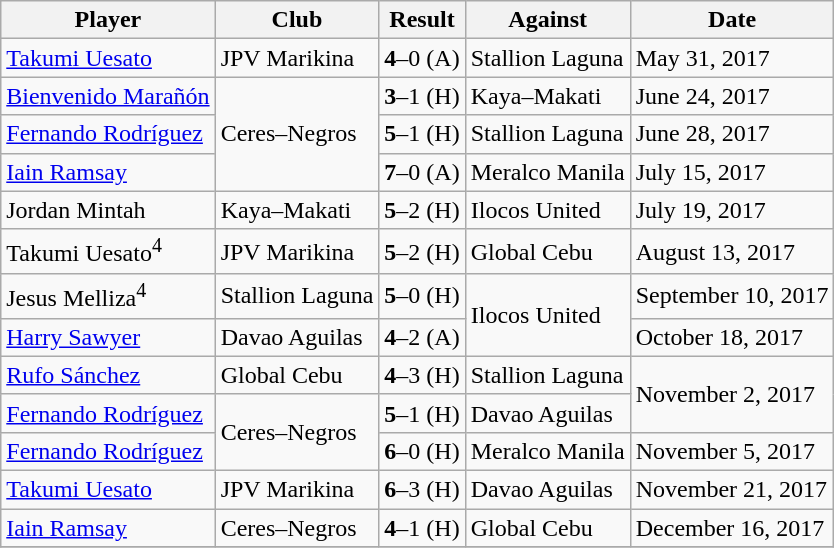<table class="wikitable sortable">
<tr>
<th>Player</th>
<th>Club</th>
<th>Result</th>
<th>Against</th>
<th>Date</th>
</tr>
<tr>
<td> <a href='#'>Takumi Uesato</a></td>
<td>JPV Marikina</td>
<td align="center"><strong>4</strong>–0 (A)</td>
<td>Stallion Laguna</td>
<td>May 31, 2017</td>
</tr>
<tr>
<td> <a href='#'>Bienvenido Marañón</a></td>
<td rowspan="3">Ceres–Negros</td>
<td align="center"><strong>3</strong>–1 (H)</td>
<td>Kaya–Makati</td>
<td>June 24, 2017</td>
</tr>
<tr>
<td> <a href='#'>Fernando Rodríguez</a></td>
<td align="center"><strong>5</strong>–1 (H)</td>
<td>Stallion Laguna</td>
<td>June 28, 2017</td>
</tr>
<tr>
<td> <a href='#'>Iain Ramsay</a></td>
<td align="center"><strong>7</strong>–0 (A)</td>
<td>Meralco Manila</td>
<td>July 15, 2017</td>
</tr>
<tr>
<td> Jordan Mintah</td>
<td>Kaya–Makati</td>
<td align="center"><strong>5</strong>–2 (H)</td>
<td>Ilocos United</td>
<td>July 19, 2017</td>
</tr>
<tr>
<td> Takumi Uesato<sup>4</sup></td>
<td>JPV Marikina</td>
<td align="center"><strong>5</strong>–2 (H)</td>
<td>Global Cebu</td>
<td>August 13, 2017</td>
</tr>
<tr>
<td> Jesus Melliza<sup>4</sup></td>
<td>Stallion Laguna</td>
<td align="center"><strong>5</strong>–0 (H)</td>
<td rowspan="2">Ilocos United</td>
<td>September 10, 2017</td>
</tr>
<tr>
<td> <a href='#'>Harry Sawyer</a></td>
<td>Davao Aguilas</td>
<td align="center"><strong>4</strong>–2 (A)</td>
<td>October 18, 2017</td>
</tr>
<tr>
<td> <a href='#'>Rufo Sánchez</a></td>
<td>Global Cebu</td>
<td align="center"><strong>4</strong>–3 (H)</td>
<td>Stallion Laguna</td>
<td rowspan="2">November 2, 2017</td>
</tr>
<tr>
<td> <a href='#'>Fernando Rodríguez</a></td>
<td rowspan="2">Ceres–Negros</td>
<td align="center"><strong>5</strong>–1 (H)</td>
<td>Davao Aguilas</td>
</tr>
<tr>
<td> <a href='#'>Fernando Rodríguez</a></td>
<td align="center"><strong>6</strong>–0 (H)</td>
<td>Meralco Manila</td>
<td>November 5, 2017</td>
</tr>
<tr>
<td> <a href='#'>Takumi Uesato</a></td>
<td>JPV Marikina</td>
<td align="center"><strong>6</strong>–3 (H)</td>
<td>Davao Aguilas</td>
<td>November 21, 2017</td>
</tr>
<tr>
<td> <a href='#'>Iain Ramsay</a></td>
<td>Ceres–Negros</td>
<td align="center"><strong>4</strong>–1 (H)</td>
<td>Global Cebu</td>
<td>December 16, 2017</td>
</tr>
<tr>
</tr>
</table>
